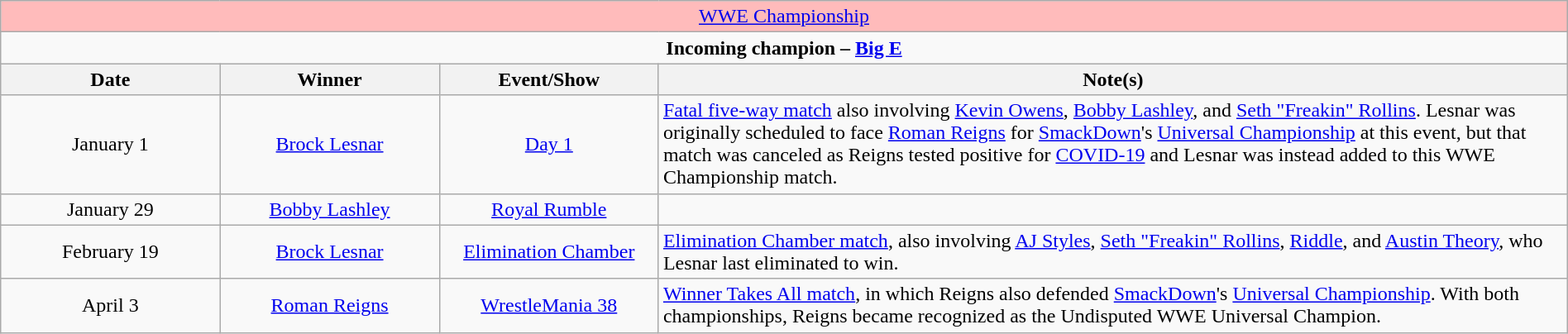<table class="wikitable" style="text-align:center; width:100%;">
<tr style="background:#FBB;">
<td colspan="4" style="text-align: center;"><a href='#'>WWE Championship</a></td>
</tr>
<tr>
<td colspan="4" style="text-align: center;"><strong>Incoming champion – <a href='#'>Big E</a></strong></td>
</tr>
<tr>
<th width=14%>Date</th>
<th width=14%>Winner</th>
<th width=14%>Event/Show</th>
<th width=58%>Note(s)</th>
</tr>
<tr>
<td>January 1</td>
<td><a href='#'>Brock Lesnar</a></td>
<td><a href='#'>Day 1</a></td>
<td align=left><a href='#'>Fatal five-way match</a> also involving <a href='#'>Kevin Owens</a>, <a href='#'>Bobby Lashley</a>, and <a href='#'>Seth "Freakin" Rollins</a>. Lesnar was originally scheduled to face <a href='#'>Roman Reigns</a> for <a href='#'>SmackDown</a>'s <a href='#'>Universal Championship</a> at this event, but that match was canceled as Reigns tested positive for <a href='#'>COVID-19</a> and Lesnar was instead added to this WWE Championship match.</td>
</tr>
<tr>
<td>January 29</td>
<td><a href='#'>Bobby Lashley</a></td>
<td><a href='#'>Royal Rumble</a></td>
<td></td>
</tr>
<tr>
<td>February 19</td>
<td><a href='#'>Brock Lesnar</a></td>
<td><a href='#'>Elimination Chamber</a></td>
<td align=left><a href='#'>Elimination Chamber match</a>, also involving <a href='#'>AJ Styles</a>, <a href='#'>Seth "Freakin" Rollins</a>, <a href='#'>Riddle</a>, and <a href='#'>Austin Theory</a>, who Lesnar last eliminated to win.</td>
</tr>
<tr>
<td>April 3</td>
<td><a href='#'>Roman Reigns</a></td>
<td><a href='#'>WrestleMania 38</a><br></td>
<td align=left><a href='#'>Winner Takes All match</a>, in which Reigns also defended <a href='#'>SmackDown</a>'s <a href='#'>Universal Championship</a>. With both championships, Reigns became recognized as the Undisputed WWE Universal Champion.</td>
</tr>
</table>
